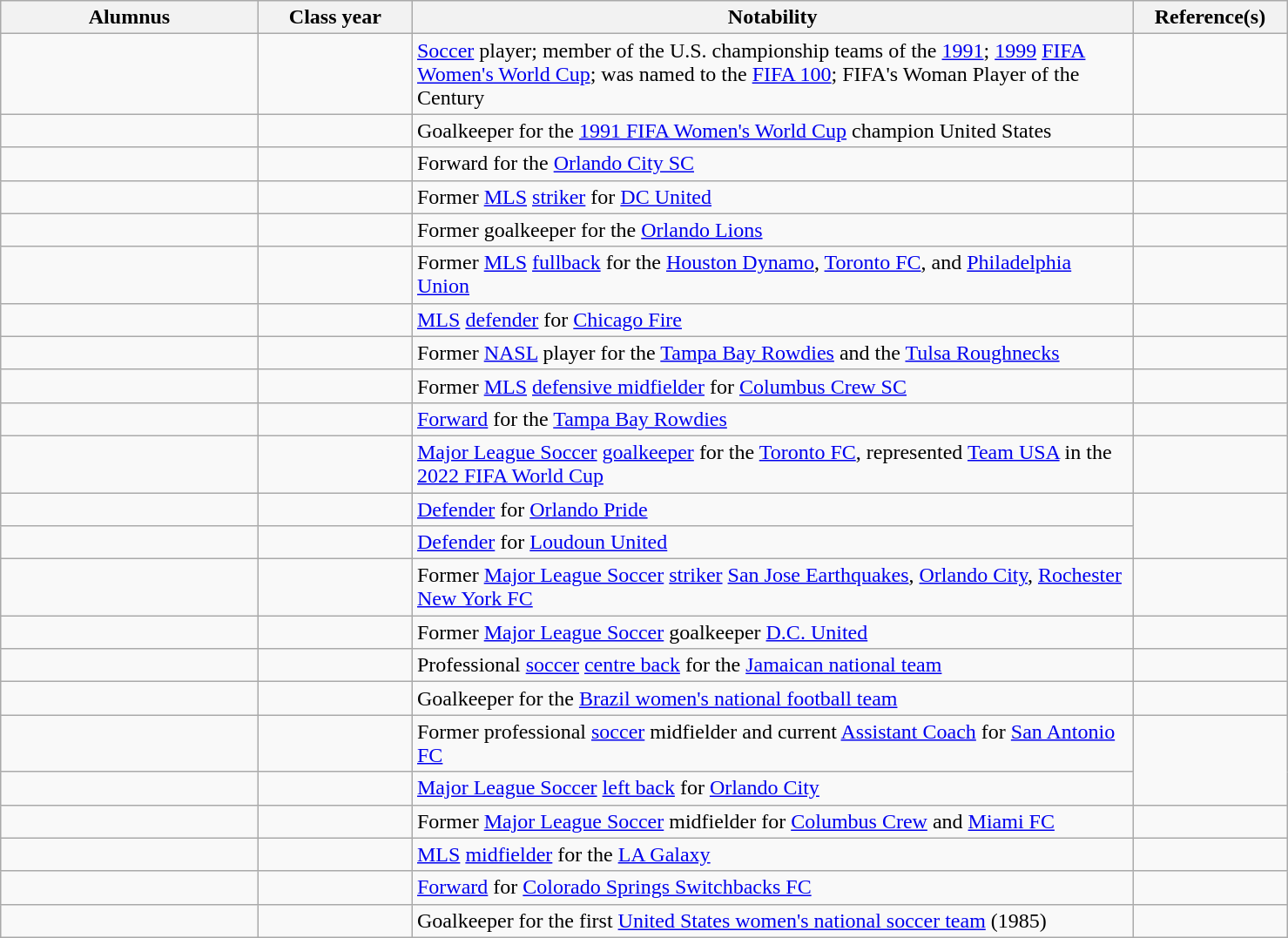<table class="wikitable sortable" style="width:78%;">
<tr valign="top">
<th style="width:20%;">Alumnus</th>
<th style="width:12%;">Class year</th>
<th style="width:56%;" class="unsortable">Notability</th>
<th style="width:12%;" class="unsortable">Reference(s)</th>
</tr>
<tr valign="top">
<td></td>
<td></td>
<td><a href='#'>Soccer</a> player; member of the U.S. championship teams of the <a href='#'>1991</a>; <a href='#'>1999</a> <a href='#'>FIFA Women's World Cup</a>; was named to the <a href='#'>FIFA 100</a>; FIFA's Woman Player of the Century</td>
<td></td>
</tr>
<tr valign="top">
<td></td>
<td></td>
<td>Goalkeeper for the <a href='#'>1991 FIFA Women's World Cup</a> champion United States</td>
<td></td>
</tr>
<tr valign="top">
<td></td>
<td></td>
<td>Forward for the <a href='#'>Orlando City SC</a></td>
<td></td>
</tr>
<tr valign="top">
<td></td>
<td></td>
<td>Former <a href='#'>MLS</a> <a href='#'>striker</a> for <a href='#'>DC United</a></td>
</tr>
<tr valign="top">
<td></td>
<td></td>
<td>Former goalkeeper for the <a href='#'>Orlando Lions</a></td>
<td></td>
</tr>
<tr valign="top">
<td></td>
<td></td>
<td>Former <a href='#'>MLS</a> <a href='#'>fullback</a> for the <a href='#'>Houston Dynamo</a>, <a href='#'>Toronto FC</a>, and <a href='#'>Philadelphia Union</a></td>
</tr>
<tr valign="top">
<td></td>
<td></td>
<td><a href='#'>MLS</a> <a href='#'>defender</a> for <a href='#'>Chicago Fire</a></td>
<td></td>
</tr>
<tr valign="top">
<td></td>
<td></td>
<td>Former <a href='#'>NASL</a> player for the <a href='#'>Tampa Bay Rowdies</a> and the <a href='#'>Tulsa Roughnecks</a></td>
<td></td>
</tr>
<tr valign="top">
<td></td>
<td></td>
<td>Former <a href='#'>MLS</a> <a href='#'>defensive midfielder</a> for <a href='#'>Columbus Crew SC</a></td>
<td></td>
</tr>
<tr valign="top">
<td></td>
<td></td>
<td><a href='#'>Forward</a> for the <a href='#'>Tampa Bay Rowdies</a></td>
</tr>
<tr valign="top">
<td></td>
<td></td>
<td><a href='#'>Major League Soccer</a> <a href='#'>goalkeeper</a> for the <a href='#'>Toronto FC</a>, represented <a href='#'>Team USA</a> in the <a href='#'>2022 FIFA World Cup</a></td>
<td></td>
</tr>
<tr valign="top">
<td></td>
<td></td>
<td><a href='#'>Defender</a> for <a href='#'>Orlando Pride</a></td>
</tr>
<tr valign="top">
<td></td>
<td></td>
<td><a href='#'>Defender</a> for <a href='#'>Loudoun United</a></td>
</tr>
<tr valign="top">
<td></td>
<td></td>
<td>Former <a href='#'>Major League Soccer</a> <a href='#'>striker</a> <a href='#'>San Jose Earthquakes</a>, <a href='#'>Orlando City</a>, <a href='#'>Rochester New York FC</a></td>
<td></td>
</tr>
<tr valign="top">
<td></td>
<td></td>
<td>Former <a href='#'>Major League Soccer</a> goalkeeper <a href='#'>D.C. United</a></td>
<td></td>
</tr>
<tr valign="top">
<td></td>
<td></td>
<td>Professional <a href='#'>soccer</a> <a href='#'>centre back</a> for the <a href='#'>Jamaican national team</a></td>
</tr>
<tr valign="top">
<td></td>
<td></td>
<td>Goalkeeper for the <a href='#'>Brazil women's national football team</a></td>
<td></td>
</tr>
<tr valign="top">
<td></td>
<td></td>
<td>Former professional <a href='#'>soccer</a> midfielder and current <a href='#'>Assistant Coach</a> for <a href='#'>San Antonio FC</a></td>
</tr>
<tr valign="top">
<td></td>
<td></td>
<td><a href='#'>Major League Soccer</a> <a href='#'>left back</a> for <a href='#'>Orlando City</a></td>
</tr>
<tr valign="top">
<td></td>
<td></td>
<td>Former <a href='#'>Major League Soccer</a> midfielder for <a href='#'>Columbus Crew</a> and <a href='#'>Miami FC</a></td>
<td></td>
</tr>
<tr valign="top">
<td></td>
<td></td>
<td><a href='#'>MLS</a> <a href='#'>midfielder</a> for the <a href='#'>LA Galaxy</a></td>
<td></td>
</tr>
<tr valign="top">
<td></td>
<td></td>
<td><a href='#'>Forward</a> for <a href='#'>Colorado Springs Switchbacks FC</a></td>
</tr>
<tr valign="top">
<td></td>
<td></td>
<td>Goalkeeper for the first <a href='#'>United States women's national soccer team</a> (1985)</td>
<td></td>
</tr>
</table>
